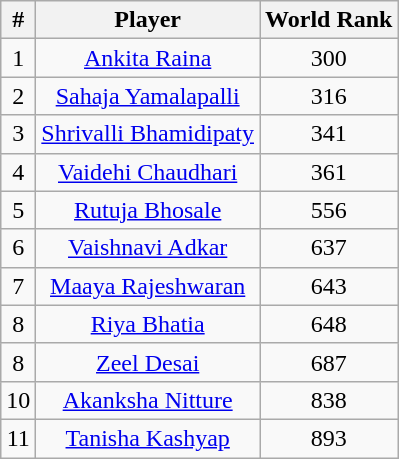<table class="wikitable sortable" style="text-align:center;">
<tr>
<th>#</th>
<th>Player</th>
<th>World Rank</th>
</tr>
<tr>
<td>1</td>
<td><a href='#'>Ankita Raina</a></td>
<td>300</td>
</tr>
<tr>
<td>2</td>
<td><a href='#'>Sahaja Yamalapalli</a></td>
<td>316</td>
</tr>
<tr>
<td>3</td>
<td><a href='#'>Shrivalli Bhamidipaty</a></td>
<td>341</td>
</tr>
<tr>
<td>4</td>
<td><a href='#'>Vaidehi Chaudhari</a></td>
<td>361</td>
</tr>
<tr>
<td>5</td>
<td><a href='#'>Rutuja Bhosale</a></td>
<td>556</td>
</tr>
<tr>
<td>6</td>
<td><a href='#'>Vaishnavi Adkar</a></td>
<td>637</td>
</tr>
<tr>
<td>7</td>
<td><a href='#'>Maaya Rajeshwaran</a></td>
<td>643</td>
</tr>
<tr>
<td>8</td>
<td><a href='#'>Riya Bhatia</a></td>
<td>648</td>
</tr>
<tr>
<td>8</td>
<td><a href='#'>Zeel Desai</a></td>
<td>687</td>
</tr>
<tr>
<td>10</td>
<td><a href='#'>Akanksha Nitture</a></td>
<td>838</td>
</tr>
<tr>
<td>11</td>
<td><a href='#'>Tanisha Kashyap</a></td>
<td>893</td>
</tr>
</table>
